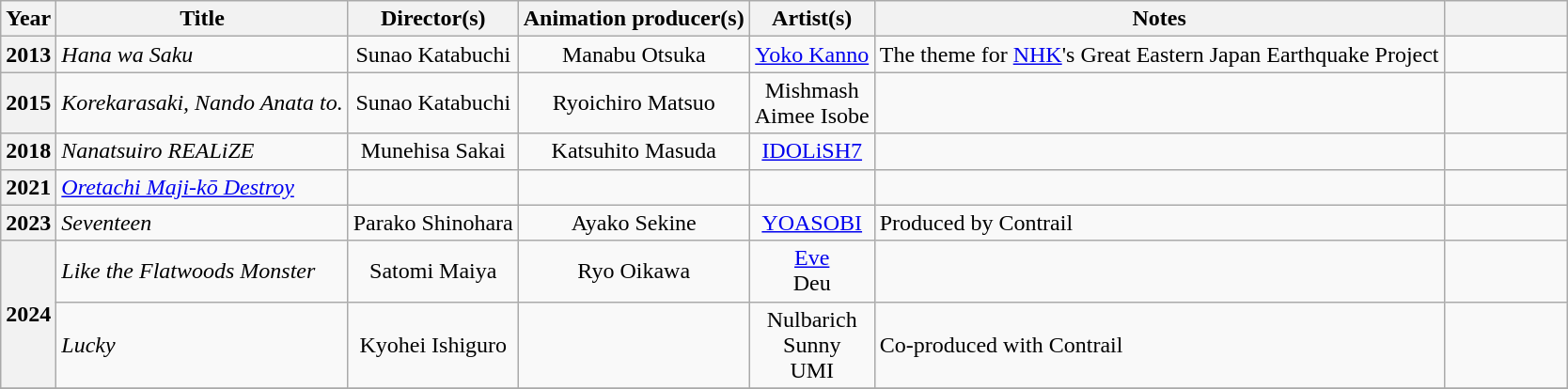<table class="wikitable sortable plainrowheaders">
<tr>
<th scope="col" class="unsortable" width=10>Year</th>
<th scope="col">Title</th>
<th scope="col">Director(s)</th>
<th scope="col">Animation producer(s)</th>
<th scope="col">Artist(s)</th>
<th scope="col">Notes</th>
<th scope="col" class="unsortable"></th>
</tr>
<tr>
<th scope="row">2013</th>
<td><em>Hana wa Saku</em></td>
<td style=text-align:center>Sunao Katabuchi</td>
<td style=text-align:center>Manabu Otsuka</td>
<td style=text-align:center><a href='#'>Yoko Kanno</a></td>
<td>The theme for <a href='#'>NHK</a>'s Great Eastern Japan Earthquake Project</td>
<td></td>
</tr>
<tr>
<th scope="row">2015</th>
<td><em>Korekarasaki, Nando Anata to.</em></td>
<td style=text-align:center>Sunao Katabuchi</td>
<td style=text-align:center>Ryoichiro Matsuo</td>
<td style=text-align:center>Mishmash<br>Aimee Isobe</td>
<td></td>
<td></td>
</tr>
<tr>
<th scope="row">2018</th>
<td><em>Nanatsuiro REALiZE</em></td>
<td style=text-align:center>Munehisa Sakai</td>
<td style=text-align:center>Katsuhito Masuda</td>
<td style=text-align:center><a href='#'>IDOLiSH7</a></td>
<td></td>
<td></td>
</tr>
<tr>
<th scope="row">2021</th>
<td><em><a href='#'>Oretachi Maji-kō Destroy</a></em></td>
<td style=text-align:center></td>
<td style=text-align:center></td>
<td></td>
<td></td>
<td></td>
</tr>
<tr>
<th scope="row">2023</th>
<td><em>Seventeen</em></td>
<td style=text-align:center>Parako Shinohara</td>
<td style=text-align:center>Ayako Sekine</td>
<td style=text-align:center><a href='#'>YOASOBI</a></td>
<td>Produced by Contrail</td>
<td></td>
</tr>
<tr>
<th scope="row" rowspan="2">2024</th>
<td><em>Like the Flatwoods Monster</em></td>
<td style=text-align:center>Satomi Maiya</td>
<td style=text-align:center>Ryo Oikawa</td>
<td style=text-align:center><a href='#'>Eve</a><br>Deu</td>
<td></td>
<td></td>
</tr>
<tr>
<td><em>Lucky</em></td>
<td style=text-align:center>Kyohei Ishiguro</td>
<td style=text-align:center></td>
<td style=text-align:center>Nulbarich<br>Sunny<br>UMI</td>
<td>Co-produced with Contrail</td>
<td><blockquote></blockquote></td>
</tr>
<tr>
</tr>
</table>
